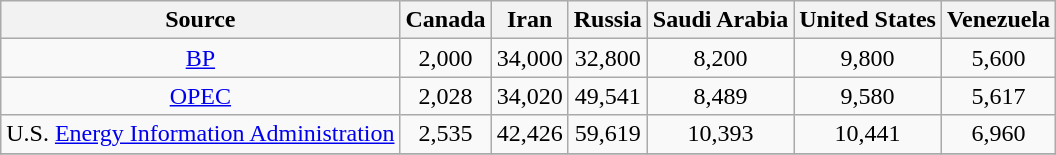<table class="wikitable sortable" style=text-align:center>
<tr>
<th>Source</th>
<th>Canada</th>
<th>Iran</th>
<th>Russia</th>
<th>Saudi Arabia</th>
<th>United States</th>
<th>Venezuela</th>
</tr>
<tr>
<td><a href='#'>BP</a></td>
<td>2,000</td>
<td>34,000</td>
<td>32,800</td>
<td>8,200</td>
<td>9,800</td>
<td>5,600</td>
</tr>
<tr>
<td><a href='#'>OPEC</a></td>
<td>2,028</td>
<td>34,020</td>
<td>49,541</td>
<td>8,489</td>
<td>9,580</td>
<td>5,617</td>
</tr>
<tr>
<td>U.S. <a href='#'>Energy Information Administration</a></td>
<td>2,535</td>
<td>42,426</td>
<td>59,619</td>
<td>10,393</td>
<td>10,441</td>
<td>6,960</td>
</tr>
<tr>
</tr>
</table>
